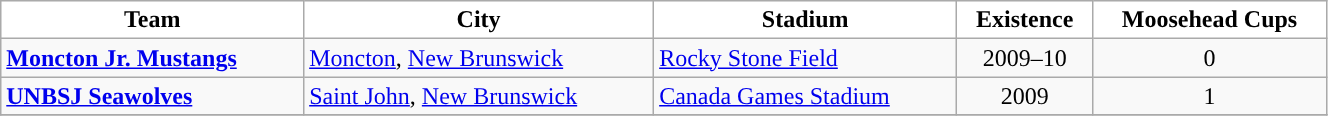<table class="wikitable" style="width:70%; text-align:left">
<tr>
<th style="background:white;">Team</th>
<th style="background:white;">City</th>
<th style="background:white;">Stadium</th>
<th style="background:white;">Existence</th>
<th style="background:white;">Moosehead Cups</th>
</tr>
<tr>
<td><strong><a href='#'>Moncton Jr. Mustangs</a></strong></td>
<td><a href='#'>Moncton</a>, <a href='#'>New Brunswick</a></td>
<td><a href='#'>Rocky Stone Field</a></td>
<td align=center>2009–10</td>
<td align=center>0</td>
</tr>
<tr>
<td><strong><a href='#'>UNBSJ Seawolves</a></strong></td>
<td><a href='#'>Saint John</a>, <a href='#'>New Brunswick</a></td>
<td><a href='#'>Canada Games Stadium</a></td>
<td align=center>2009</td>
<td align=center>1</td>
</tr>
<tr>
</tr>
</table>
